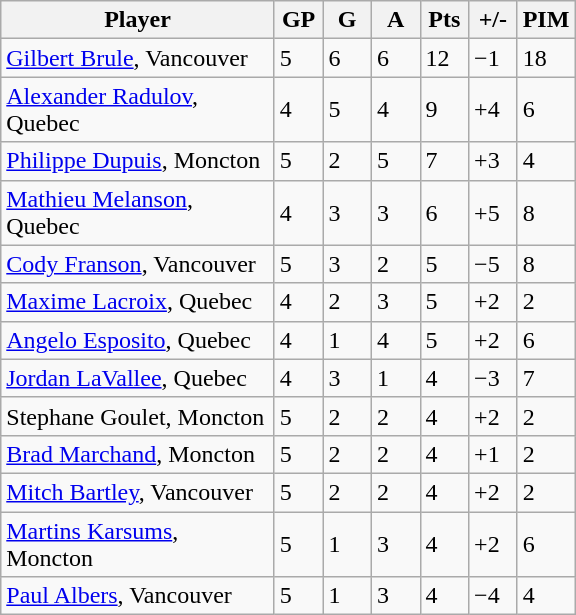<table class="wikitable">
<tr>
<th bgcolor="#DDDDFF" width="175px">Player</th>
<th bgcolor="#DDDDFF" width="25px">GP</th>
<th bgcolor="#DDDDFF" width="25px">G</th>
<th bgcolor="#DDDDFF" width="25px">A</th>
<th bgcolor="#DDDDFF" width="25px">Pts</th>
<th bgcolor="#DDDDFF" width="25px">+/-</th>
<th bgcolor="#DDDDFF" width="25px">PIM</th>
</tr>
<tr>
<td><a href='#'>Gilbert Brule</a>, Vancouver</td>
<td>5</td>
<td>6</td>
<td>6</td>
<td>12</td>
<td>−1</td>
<td>18</td>
</tr>
<tr>
<td><a href='#'>Alexander Radulov</a>, Quebec</td>
<td>4</td>
<td>5</td>
<td>4</td>
<td>9</td>
<td>+4</td>
<td>6</td>
</tr>
<tr>
<td><a href='#'>Philippe Dupuis</a>, Moncton</td>
<td>5</td>
<td>2</td>
<td>5</td>
<td>7</td>
<td>+3</td>
<td>4</td>
</tr>
<tr>
<td><a href='#'>Mathieu Melanson</a>, Quebec</td>
<td>4</td>
<td>3</td>
<td>3</td>
<td>6</td>
<td>+5</td>
<td>8</td>
</tr>
<tr>
<td><a href='#'>Cody Franson</a>, Vancouver</td>
<td>5</td>
<td>3</td>
<td>2</td>
<td>5</td>
<td>−5</td>
<td>8</td>
</tr>
<tr>
<td><a href='#'>Maxime Lacroix</a>, Quebec</td>
<td>4</td>
<td>2</td>
<td>3</td>
<td>5</td>
<td>+2</td>
<td>2</td>
</tr>
<tr>
<td><a href='#'>Angelo Esposito</a>, Quebec</td>
<td>4</td>
<td>1</td>
<td>4</td>
<td>5</td>
<td>+2</td>
<td>6</td>
</tr>
<tr>
<td><a href='#'>Jordan LaVallee</a>, Quebec</td>
<td>4</td>
<td>3</td>
<td>1</td>
<td>4</td>
<td>−3</td>
<td>7</td>
</tr>
<tr>
<td>Stephane Goulet, Moncton</td>
<td>5</td>
<td>2</td>
<td>2</td>
<td>4</td>
<td>+2</td>
<td>2</td>
</tr>
<tr>
<td><a href='#'>Brad Marchand</a>, Moncton</td>
<td>5</td>
<td>2</td>
<td>2</td>
<td>4</td>
<td>+1</td>
<td>2</td>
</tr>
<tr>
<td><a href='#'>Mitch Bartley</a>, Vancouver</td>
<td>5</td>
<td>2</td>
<td>2</td>
<td>4</td>
<td>+2</td>
<td>2</td>
</tr>
<tr>
<td><a href='#'>Martins Karsums</a>, Moncton</td>
<td>5</td>
<td>1</td>
<td>3</td>
<td>4</td>
<td>+2</td>
<td>6</td>
</tr>
<tr>
<td><a href='#'>Paul Albers</a>, Vancouver</td>
<td>5</td>
<td>1</td>
<td>3</td>
<td>4</td>
<td>−4</td>
<td>4</td>
</tr>
</table>
